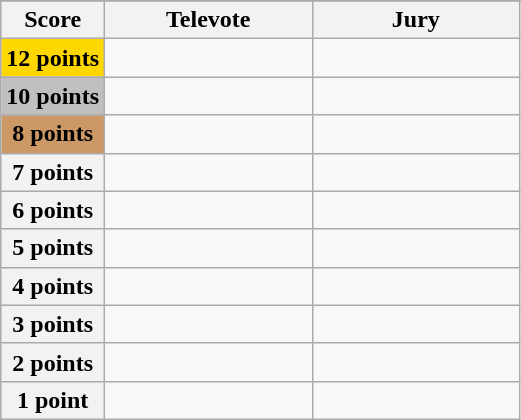<table class="wikitable">
<tr>
</tr>
<tr>
<th scope="col" width="20%">Score</th>
<th scope="col" width="40%">Televote</th>
<th scope="col" width="40%">Jury</th>
</tr>
<tr>
<th scope="row" style="background:gold">12 points</th>
<td></td>
<td></td>
</tr>
<tr>
<th scope="row" style="background:silver">10 points</th>
<td></td>
<td></td>
</tr>
<tr>
<th scope="row" style="background:#CC9966">8 points</th>
<td></td>
<td></td>
</tr>
<tr>
<th scope="row">7 points</th>
<td></td>
<td></td>
</tr>
<tr>
<th scope="row">6 points</th>
<td></td>
<td></td>
</tr>
<tr>
<th scope="row">5 points</th>
<td></td>
<td></td>
</tr>
<tr>
<th scope="row">4 points</th>
<td></td>
<td></td>
</tr>
<tr>
<th scope="row">3 points</th>
<td></td>
<td></td>
</tr>
<tr>
<th scope="row">2 points</th>
<td></td>
<td></td>
</tr>
<tr>
<th scope="row">1 point</th>
<td></td>
<td></td>
</tr>
</table>
